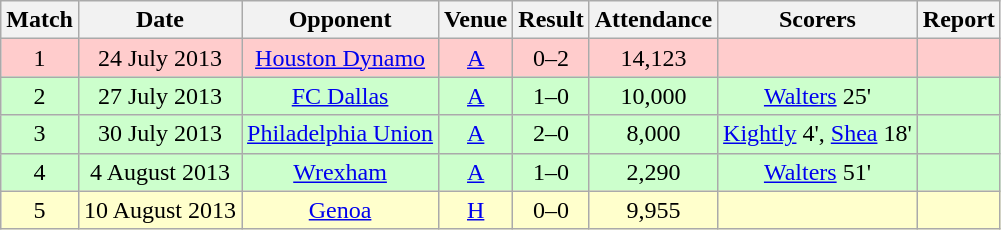<table class="wikitable" style="font-size:100%; text-align:center">
<tr>
<th>Match</th>
<th>Date</th>
<th>Opponent</th>
<th>Venue</th>
<th>Result</th>
<th>Attendance</th>
<th>Scorers</th>
<th>Report</th>
</tr>
<tr style="background: #FFCCCC;">
<td>1</td>
<td>24 July 2013</td>
<td><a href='#'>Houston Dynamo</a></td>
<td><a href='#'>A</a></td>
<td>0–2</td>
<td>14,123</td>
<td></td>
<td></td>
</tr>
<tr style="background: #CCFFCC;">
<td>2</td>
<td>27 July 2013</td>
<td><a href='#'>FC Dallas</a></td>
<td><a href='#'>A</a></td>
<td>1–0</td>
<td>10,000</td>
<td><a href='#'>Walters</a> 25'</td>
<td></td>
</tr>
<tr style="background: #CCFFCC;">
<td>3</td>
<td>30 July 2013</td>
<td><a href='#'>Philadelphia Union</a></td>
<td><a href='#'>A</a></td>
<td>2–0</td>
<td>8,000</td>
<td><a href='#'>Kightly</a> 4', <a href='#'>Shea</a> 18'</td>
<td></td>
</tr>
<tr style="background: #CCFFCC;">
<td>4</td>
<td>4 August 2013</td>
<td><a href='#'>Wrexham</a></td>
<td><a href='#'>A</a></td>
<td>1–0</td>
<td>2,290</td>
<td><a href='#'>Walters</a> 51'</td>
<td></td>
</tr>
<tr style="background: #FFFFCC;">
<td>5</td>
<td>10 August 2013</td>
<td><a href='#'>Genoa</a></td>
<td><a href='#'>H</a></td>
<td>0–0</td>
<td>9,955</td>
<td></td>
<td></td>
</tr>
</table>
